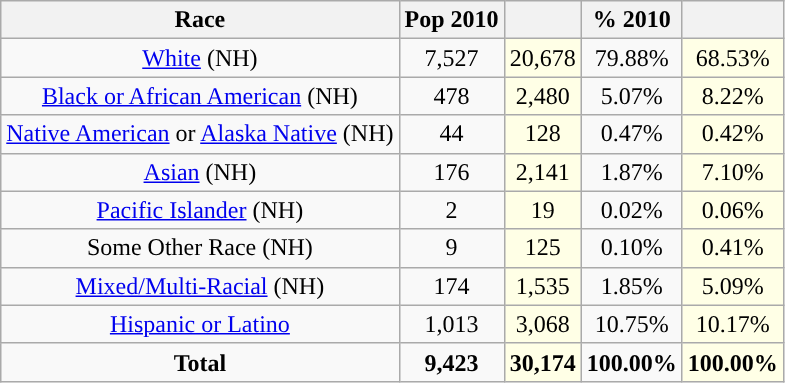<table class="wikitable" style="text-align:center;">
<tr>
<th>Race</th>
<th>Pop 2010</th>
<th></th>
<th>% 2010</th>
<th></th>
</tr>
<tr>
<td><a href='#'>White</a> (NH)</td>
<td>7,527</td>
<td style='background: #ffffe6;'>20,678</td>
<td>79.88%</td>
<td style='background: #ffffe6;'>68.53%</td>
</tr>
<tr>
<td><a href='#'>Black or African American</a> (NH)</td>
<td>478</td>
<td style='background: #ffffe6;'>2,480</td>
<td>5.07%</td>
<td style='background: #ffffe6;'>8.22%</td>
</tr>
<tr>
<td><a href='#'>Native American</a> or <a href='#'>Alaska Native</a> (NH)</td>
<td>44</td>
<td style='background: #ffffe6;'>128</td>
<td>0.47%</td>
<td style='background: #ffffe6;'>0.42%</td>
</tr>
<tr>
<td><a href='#'>Asian</a> (NH)</td>
<td>176</td>
<td style='background: #ffffe6;'>2,141</td>
<td>1.87%</td>
<td style='background: #ffffe6;'>7.10%</td>
</tr>
<tr>
<td><a href='#'>Pacific Islander</a> (NH)</td>
<td>2</td>
<td style='background: #ffffe6;'>19</td>
<td>0.02%</td>
<td style='background: #ffffe6;'>0.06%</td>
</tr>
<tr>
<td>Some Other Race (NH)</td>
<td>9</td>
<td style='background: #ffffe6;'>125</td>
<td>0.10%</td>
<td style='background: #ffffe6;'>0.41%</td>
</tr>
<tr>
<td><a href='#'>Mixed/Multi-Racial</a> (NH)</td>
<td>174</td>
<td style='background: #ffffe6;'>1,535</td>
<td>1.85%</td>
<td style='background: #ffffe6;'>5.09%</td>
</tr>
<tr>
<td><a href='#'>Hispanic or Latino</a></td>
<td>1,013</td>
<td style='background: #ffffe6;'>3,068</td>
<td>10.75%</td>
<td style='background: #ffffe6;'>10.17%</td>
</tr>
<tr>
<td><strong>Total</strong></td>
<td><strong>9,423</strong></td>
<td style='background: #ffffe6;'><strong>30,174</strong></td>
<td><strong>100.00%</strong></td>
<td style='background: #ffffe6;'><strong>100.00%</strong></td>
</tr>
</table>
